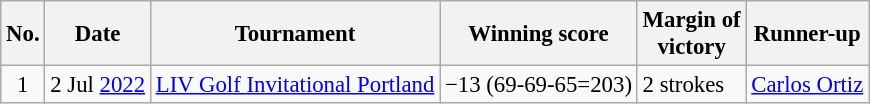<table class="wikitable" style="font-size:95%;">
<tr>
<th>No.</th>
<th>Date</th>
<th>Tournament</th>
<th>Winning score</th>
<th>Margin of<br>victory</th>
<th>Runner-up</th>
</tr>
<tr>
<td align=center>1</td>
<td align=right>2 Jul <a href='#'>2022</a></td>
<td><a href='#'>LIV Golf Invitational Portland</a></td>
<td>−13 (69-69-65=203)</td>
<td>2 strokes</td>
<td> <a href='#'>Carlos Ortiz</a></td>
</tr>
</table>
